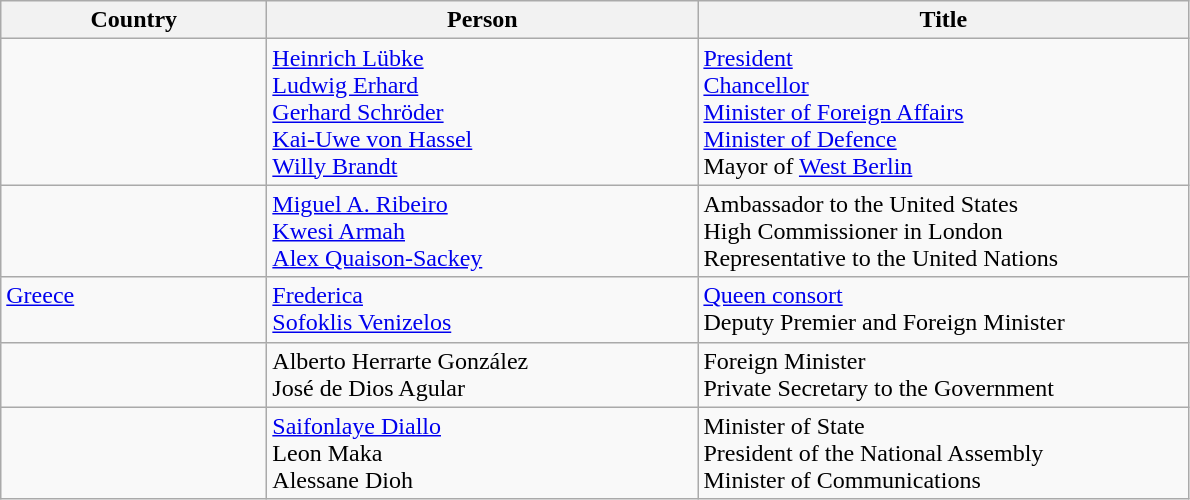<table class="wikitable">
<tr style="vertical-align: top;">
<th width="170">Country</th>
<th width="280">Person</th>
<th width="320">Title</th>
</tr>
<tr style="vertical-align: top;">
<td></td>
<td><a href='#'>Heinrich Lübke</a><br><a href='#'>Ludwig Erhard</a><br><a href='#'>Gerhard Schröder</a><br><a href='#'>Kai-Uwe von Hassel</a><br><a href='#'>Willy Brandt</a></td>
<td><a href='#'>President</a><br><a href='#'>Chancellor</a><br><a href='#'>Minister of Foreign Affairs</a><br><a href='#'>Minister of Defence</a><br>Mayor of <a href='#'>West Berlin</a></td>
</tr>
<tr style="vertical-align: top;">
<td></td>
<td><a href='#'>Miguel A. Ribeiro</a><br><a href='#'>Kwesi Armah</a><br><a href='#'>Alex Quaison-Sackey</a></td>
<td>Ambassador to the United States<br>High Commissioner in London<br>Representative to the United Nations</td>
</tr>
<tr style="vertical-align: top;">
<td> <a href='#'>Greece</a></td>
<td><a href='#'>Frederica</a><br><a href='#'>Sofoklis Venizelos</a></td>
<td><a href='#'>Queen consort</a><br>Deputy Premier and Foreign Minister</td>
</tr>
<tr style="vertical-align: top;">
<td></td>
<td>Alberto Herrarte González<br>José de Dios Agular</td>
<td>Foreign Minister<br>Private Secretary to the Government</td>
</tr>
<tr style="vertical-align: top;">
<td></td>
<td><a href='#'>Saifonlaye Diallo</a><br>Leon Maka<br>Alessane Dioh</td>
<td>Minister of State<br>President of the National Assembly<br>Minister of Communications</td>
</tr>
</table>
